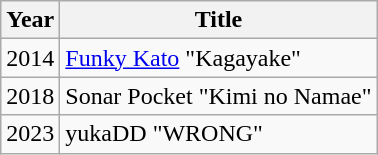<table class="wikitable">
<tr>
<th>Year</th>
<th>Title</th>
</tr>
<tr>
<td>2014</td>
<td><a href='#'>Funky Kato</a> "Kagayake"</td>
</tr>
<tr>
<td>2018</td>
<td>Sonar Pocket "Kimi no Namae"</td>
</tr>
<tr>
<td>2023</td>
<td>yukaDD "WRONG"</td>
</tr>
</table>
